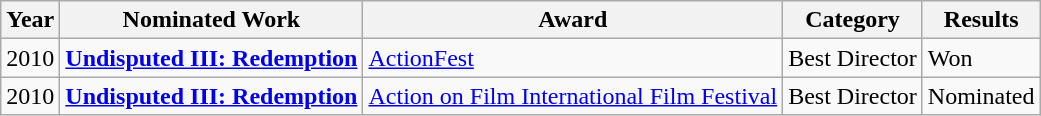<table class="wikitable sortable">
<tr>
<th>Year</th>
<th>Nominated Work</th>
<th>Award</th>
<th>Category</th>
<th>Results</th>
</tr>
<tr>
<td>2010</td>
<td><strong><a href='#'>Undisputed III: Redemption</a></strong></td>
<td><a href='#'>ActionFest</a></td>
<td>Best Director</td>
<td>Won</td>
</tr>
<tr>
<td>2010</td>
<td><strong><a href='#'>Undisputed III: Redemption</a></strong></td>
<td><a href='#'>Action on Film International Film Festival</a></td>
<td>Best Director</td>
<td>Nominated</td>
</tr>
</table>
